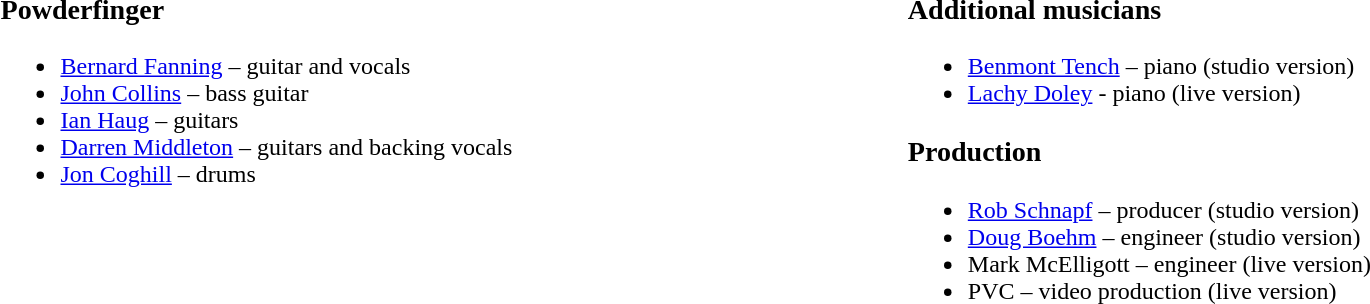<table margin=15 topmargin=0 spacing=5 width=100% valign=top>
<tr>
<td width="48%" valign=top><br><h3>Powderfinger</h3><ul><li><a href='#'>Bernard Fanning</a> – guitar and vocals</li><li><a href='#'>John Collins</a> – bass guitar</li><li><a href='#'>Ian Haug</a> – guitars</li><li><a href='#'>Darren Middleton</a> – guitars and backing vocals</li><li><a href='#'>Jon Coghill</a> – drums</li></ul></td>
<td width="48%"><br><h3>Additional musicians</h3><ul><li><a href='#'>Benmont Tench</a> – piano (studio version)</li><li><a href='#'>Lachy Doley</a> - piano (live version)</li></ul><h3>Production</h3><ul><li><a href='#'>Rob Schnapf</a> – producer (studio version)</li><li><a href='#'>Doug Boehm</a> – engineer (studio version)</li><li>Mark McElligott – engineer (live version)</li><li>PVC – video production (live version)</li></ul></td>
<td width="10px" valign="top"></td>
</tr>
</table>
